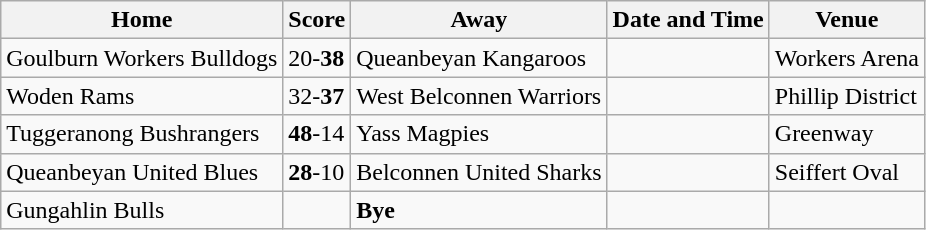<table class="wikitable">
<tr>
<th>Home</th>
<th>Score</th>
<th>Away</th>
<th>Date and Time</th>
<th>Venue</th>
</tr>
<tr>
<td> Goulburn Workers Bulldogs</td>
<td>20-<strong>38</strong></td>
<td> Queanbeyan Kangaroos</td>
<td></td>
<td>Workers Arena</td>
</tr>
<tr>
<td> Woden Rams</td>
<td>32-<strong>37</strong></td>
<td> West Belconnen Warriors</td>
<td></td>
<td>Phillip District</td>
</tr>
<tr>
<td> Tuggeranong Bushrangers</td>
<td><strong>48</strong>-14</td>
<td> Yass Magpies</td>
<td></td>
<td>Greenway</td>
</tr>
<tr>
<td> Queanbeyan United Blues</td>
<td><strong>28</strong>-10</td>
<td> Belconnen United Sharks</td>
<td></td>
<td>Seiffert Oval</td>
</tr>
<tr>
<td> Gungahlin Bulls</td>
<td></td>
<td><strong>Bye</strong></td>
<td></td>
<td></td>
</tr>
</table>
